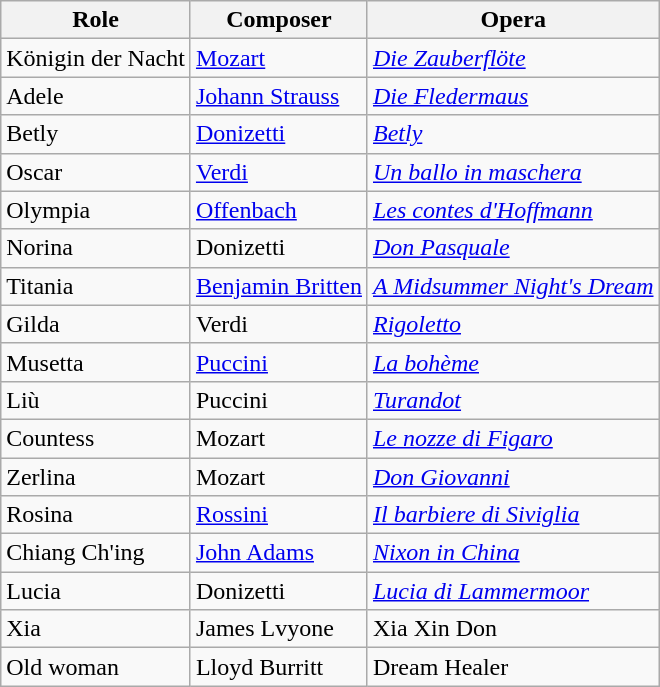<table class="wikitable">
<tr>
<th>Role</th>
<th>Composer</th>
<th>Opera</th>
</tr>
<tr>
<td>Königin der Nacht</td>
<td><a href='#'>Mozart</a></td>
<td><em><a href='#'>Die Zauberflöte</a></em></td>
</tr>
<tr>
<td>Adele</td>
<td><a href='#'>Johann Strauss</a></td>
<td><em><a href='#'>Die Fledermaus</a></em></td>
</tr>
<tr>
<td>Betly</td>
<td><a href='#'>Donizetti</a></td>
<td><em><a href='#'>Betly</a></em></td>
</tr>
<tr>
<td>Oscar</td>
<td><a href='#'>Verdi</a></td>
<td><em><a href='#'>Un ballo in maschera</a></em></td>
</tr>
<tr>
<td>Olympia</td>
<td><a href='#'>Offenbach</a></td>
<td><em><a href='#'>Les contes d'Hoffmann</a></em></td>
</tr>
<tr>
<td>Norina</td>
<td>Donizetti</td>
<td><em><a href='#'>Don Pasquale</a></em></td>
</tr>
<tr>
<td>Titania</td>
<td><a href='#'>Benjamin Britten</a></td>
<td><em><a href='#'>A Midsummer Night's Dream</a></em></td>
</tr>
<tr>
<td>Gilda</td>
<td>Verdi</td>
<td><em><a href='#'>Rigoletto</a></em></td>
</tr>
<tr>
<td>Musetta</td>
<td><a href='#'>Puccini</a></td>
<td><em><a href='#'>La bohème</a></em></td>
</tr>
<tr>
<td>Liù</td>
<td>Puccini</td>
<td><em><a href='#'>Turandot</a></em></td>
</tr>
<tr>
<td>Countess</td>
<td>Mozart</td>
<td><em><a href='#'>Le nozze di Figaro</a></em></td>
</tr>
<tr>
<td>Zerlina</td>
<td>Mozart</td>
<td><em><a href='#'>Don Giovanni</a></em></td>
</tr>
<tr>
<td>Rosina</td>
<td><a href='#'>Rossini</a></td>
<td><em><a href='#'>Il barbiere di Siviglia</a></em></td>
</tr>
<tr>
<td>Chiang Ch'ing</td>
<td><a href='#'>John Adams</a></td>
<td><em><a href='#'>Nixon in China</a></em></td>
</tr>
<tr>
<td>Lucia</td>
<td>Donizetti</td>
<td><em><a href='#'>Lucia di Lammermoor</a></em></td>
</tr>
<tr>
<td>Xia</td>
<td>James Lvyone</td>
<td>Xia Xin Don</td>
</tr>
<tr>
<td>Old woman</td>
<td>Lloyd Burritt</td>
<td>Dream Healer</td>
</tr>
</table>
